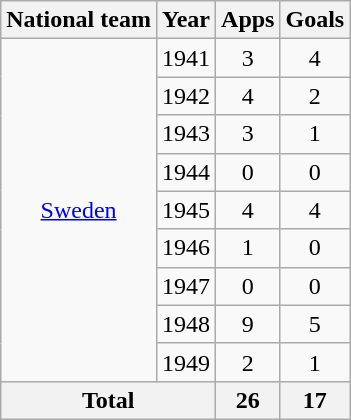<table class="wikitable" style="text-align:center">
<tr>
<th>National team</th>
<th>Year</th>
<th>Apps</th>
<th>Goals</th>
</tr>
<tr>
<td rowspan="9"><a href='#'>Sweden</a></td>
<td>1941</td>
<td>3</td>
<td>4</td>
</tr>
<tr>
<td>1942</td>
<td>4</td>
<td>2</td>
</tr>
<tr>
<td>1943</td>
<td>3</td>
<td>1</td>
</tr>
<tr>
<td>1944</td>
<td>0</td>
<td>0</td>
</tr>
<tr>
<td>1945</td>
<td>4</td>
<td>4</td>
</tr>
<tr>
<td>1946</td>
<td>1</td>
<td>0</td>
</tr>
<tr>
<td>1947</td>
<td>0</td>
<td>0</td>
</tr>
<tr>
<td>1948</td>
<td>9</td>
<td>5</td>
</tr>
<tr>
<td>1949</td>
<td>2</td>
<td>1</td>
</tr>
<tr>
<th colspan="2">Total</th>
<th>26</th>
<th>17</th>
</tr>
</table>
